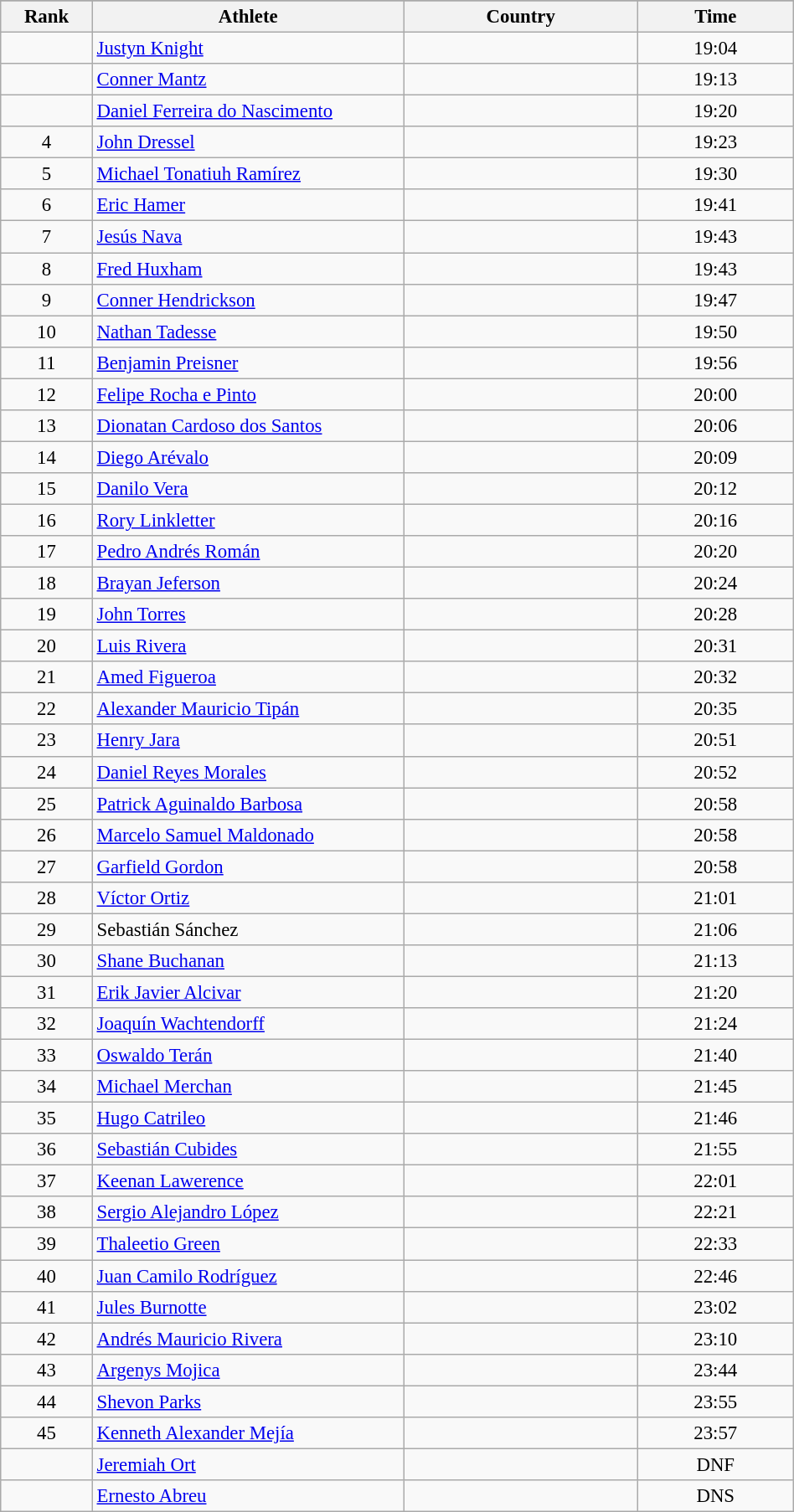<table class="wikitable sortable" style=" text-align:center; font-size:95%;" width="50%">
<tr>
</tr>
<tr>
<th width=5%>Rank</th>
<th width=20%>Athlete</th>
<th width=15%>Country</th>
<th width=10%>Time</th>
</tr>
<tr>
<td align=center></td>
<td align=left><a href='#'>Justyn Knight</a></td>
<td align=left></td>
<td>19:04</td>
</tr>
<tr>
<td align=center></td>
<td align=left><a href='#'>Conner Mantz</a></td>
<td align=left></td>
<td>19:13</td>
</tr>
<tr>
<td align=center></td>
<td align=left><a href='#'>Daniel Ferreira do Nascimento</a></td>
<td align=left></td>
<td>19:20</td>
</tr>
<tr>
<td align=center>4</td>
<td align=left><a href='#'>John Dressel</a></td>
<td align=left></td>
<td>19:23</td>
</tr>
<tr>
<td align=center>5</td>
<td align=left><a href='#'>Michael Tonatiuh Ramírez</a></td>
<td align=left></td>
<td>19:30</td>
</tr>
<tr>
<td align=center>6</td>
<td align=left><a href='#'>Eric Hamer</a></td>
<td align=left></td>
<td>19:41</td>
</tr>
<tr>
<td align=center>7</td>
<td align=left><a href='#'>Jesús Nava</a></td>
<td align=left></td>
<td>19:43</td>
</tr>
<tr>
<td align=center>8</td>
<td align=left><a href='#'>Fred Huxham</a></td>
<td align=left></td>
<td>19:43</td>
</tr>
<tr>
<td align=center>9</td>
<td align=left><a href='#'>Conner Hendrickson</a></td>
<td align=left></td>
<td>19:47</td>
</tr>
<tr>
<td align=center>10</td>
<td align=left><a href='#'>Nathan Tadesse</a></td>
<td align=left></td>
<td>19:50</td>
</tr>
<tr>
<td align=center>11</td>
<td align=left><a href='#'>Benjamin Preisner</a></td>
<td align=left></td>
<td>19:56</td>
</tr>
<tr>
<td align=center>12</td>
<td align=left><a href='#'>Felipe Rocha e Pinto</a></td>
<td align=left></td>
<td>20:00</td>
</tr>
<tr>
<td align=center>13</td>
<td align=left><a href='#'>Dionatan Cardoso dos Santos</a></td>
<td align=left></td>
<td>20:06</td>
</tr>
<tr>
<td align=center>14</td>
<td align=left><a href='#'>Diego Arévalo</a></td>
<td align=left></td>
<td>20:09</td>
</tr>
<tr>
<td align=center>15</td>
<td align=left><a href='#'>Danilo Vera</a></td>
<td align=left></td>
<td>20:12</td>
</tr>
<tr>
<td align=center>16</td>
<td align=left><a href='#'>Rory Linkletter</a></td>
<td align=left></td>
<td>20:16</td>
</tr>
<tr>
<td align=center>17</td>
<td align=left><a href='#'>Pedro Andrés Román</a></td>
<td align=left></td>
<td>20:20</td>
</tr>
<tr>
<td align=center>18</td>
<td align=left><a href='#'>Brayan Jeferson</a></td>
<td align=left></td>
<td>20:24</td>
</tr>
<tr>
<td align=center>19</td>
<td align=left><a href='#'>John Torres</a></td>
<td align=left></td>
<td>20:28</td>
</tr>
<tr>
<td align=center>20</td>
<td align=left><a href='#'>Luis Rivera</a></td>
<td align=left></td>
<td>20:31</td>
</tr>
<tr>
<td align=center>21</td>
<td align=left><a href='#'>Amed Figueroa</a></td>
<td align=left></td>
<td>20:32</td>
</tr>
<tr>
<td align=center>22</td>
<td align=left><a href='#'>Alexander Mauricio Tipán</a></td>
<td align=left></td>
<td>20:35</td>
</tr>
<tr>
<td align=center>23</td>
<td align=left><a href='#'>Henry Jara</a></td>
<td align=left></td>
<td>20:51</td>
</tr>
<tr>
<td align=center>24</td>
<td align=left><a href='#'>Daniel Reyes Morales</a></td>
<td align=left></td>
<td>20:52</td>
</tr>
<tr>
<td align=center>25</td>
<td align=left><a href='#'>Patrick Aguinaldo Barbosa</a></td>
<td align=left></td>
<td>20:58</td>
</tr>
<tr>
<td align=center>26</td>
<td align=left><a href='#'>Marcelo Samuel Maldonado</a></td>
<td align=left></td>
<td>20:58</td>
</tr>
<tr>
<td align=center>27</td>
<td align=left><a href='#'>Garfield Gordon</a></td>
<td align=left></td>
<td>20:58</td>
</tr>
<tr>
<td align=center>28</td>
<td align=left><a href='#'>Víctor Ortiz</a></td>
<td align=left></td>
<td>21:01</td>
</tr>
<tr>
<td align=center>29</td>
<td align=left>Sebastián Sánchez</td>
<td align=left></td>
<td>21:06</td>
</tr>
<tr>
<td align=center>30</td>
<td align=left><a href='#'>Shane Buchanan</a></td>
<td align=left></td>
<td>21:13</td>
</tr>
<tr>
<td align=center>31</td>
<td align=left><a href='#'>Erik Javier Alcivar</a></td>
<td align=left></td>
<td>21:20</td>
</tr>
<tr>
<td align=center>32</td>
<td align=left><a href='#'>Joaquín Wachtendorff</a></td>
<td align=left></td>
<td>21:24</td>
</tr>
<tr>
<td align=center>33</td>
<td align=left><a href='#'>Oswaldo Terán</a></td>
<td align=left></td>
<td>21:40</td>
</tr>
<tr>
<td align=center>34</td>
<td align=left><a href='#'>Michael Merchan</a></td>
<td align=left></td>
<td>21:45</td>
</tr>
<tr>
<td align=center>35</td>
<td align=left><a href='#'>Hugo Catrileo</a></td>
<td align=left></td>
<td>21:46</td>
</tr>
<tr>
<td align=center>36</td>
<td align=left><a href='#'>Sebastián Cubides</a></td>
<td align=left></td>
<td>21:55</td>
</tr>
<tr>
<td align=center>37</td>
<td align=left><a href='#'>Keenan Lawerence</a></td>
<td align=left></td>
<td>22:01</td>
</tr>
<tr>
<td align=center>38</td>
<td align=left><a href='#'>Sergio Alejandro López</a></td>
<td align=left></td>
<td>22:21</td>
</tr>
<tr>
<td align=center>39</td>
<td align=left><a href='#'>Thaleetio Green</a></td>
<td align=left></td>
<td>22:33</td>
</tr>
<tr>
<td align=center>40</td>
<td align=left><a href='#'>Juan Camilo Rodríguez</a></td>
<td align=left></td>
<td>22:46</td>
</tr>
<tr>
<td align=center>41</td>
<td align=left><a href='#'>Jules Burnotte</a></td>
<td align=left></td>
<td>23:02</td>
</tr>
<tr>
<td align=center>42</td>
<td align=left><a href='#'>Andrés Mauricio Rivera</a></td>
<td align=left></td>
<td>23:10</td>
</tr>
<tr>
<td align=center>43</td>
<td align=left><a href='#'>Argenys Mojica</a></td>
<td align=left></td>
<td>23:44</td>
</tr>
<tr>
<td align=center>44</td>
<td align=left><a href='#'>Shevon Parks</a></td>
<td align=left></td>
<td>23:55</td>
</tr>
<tr>
<td align=center>45</td>
<td align=left><a href='#'>Kenneth Alexander Mejía</a></td>
<td align=left></td>
<td>23:57</td>
</tr>
<tr>
<td align=center></td>
<td align=left><a href='#'>Jeremiah Ort</a></td>
<td align=left></td>
<td>DNF</td>
</tr>
<tr>
<td align=center></td>
<td align=left><a href='#'>Ernesto Abreu</a></td>
<td align=left></td>
<td>DNS</td>
</tr>
</table>
